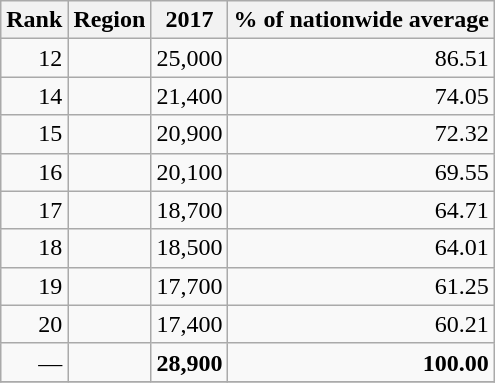<table class="wikitable sortable" style="text-align: right">
<tr>
<th data-sort-type="number">Rank</th>
<th>Region</th>
<th>2017</th>
<th>% of nationwide average</th>
</tr>
<tr>
<td>12</td>
<td align="left"></td>
<td>25,000</td>
<td>86.51</td>
</tr>
<tr>
<td>14</td>
<td align="left"></td>
<td>21,400</td>
<td>74.05</td>
</tr>
<tr>
<td>15</td>
<td align="left"></td>
<td>20,900</td>
<td>72.32</td>
</tr>
<tr>
<td>16</td>
<td align="left"></td>
<td>20,100</td>
<td>69.55</td>
</tr>
<tr>
<td>17</td>
<td align="left"></td>
<td>18,700</td>
<td>64.71</td>
</tr>
<tr>
<td>18</td>
<td align="left"></td>
<td>18,500</td>
<td>64.01</td>
</tr>
<tr>
<td>19</td>
<td align="left"></td>
<td>17,700</td>
<td>61.25</td>
</tr>
<tr>
<td>20</td>
<td align="left"></td>
<td>17,400</td>
<td>60.21</td>
</tr>
<tr>
<td>—</td>
<td align="left"></td>
<td><strong>28,900</strong></td>
<td><strong>100.00<strong><em></td>
</tr>
<tr>
</tr>
</table>
